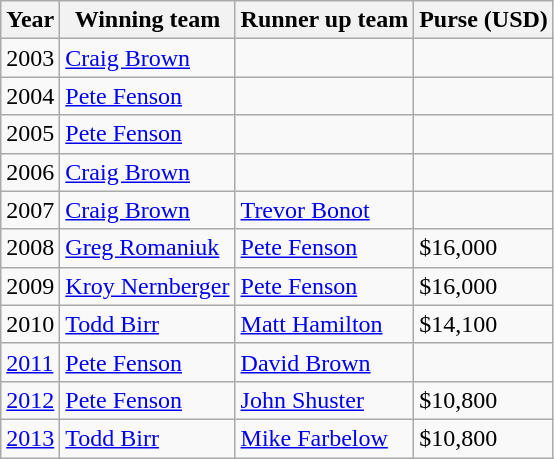<table class="wikitable">
<tr>
<th>Year</th>
<th>Winning team</th>
<th>Runner up team</th>
<th>Purse (USD)</th>
</tr>
<tr>
<td>2003</td>
<td> <a href='#'>Craig Brown</a></td>
<td></td>
<td></td>
</tr>
<tr>
<td>2004</td>
<td> <a href='#'>Pete Fenson</a></td>
<td></td>
<td></td>
</tr>
<tr>
<td>2005</td>
<td> <a href='#'>Pete Fenson</a></td>
<td></td>
<td></td>
</tr>
<tr>
<td>2006</td>
<td> <a href='#'>Craig Brown</a></td>
<td></td>
<td></td>
</tr>
<tr>
<td>2007</td>
<td> <a href='#'>Craig Brown</a></td>
<td> <a href='#'>Trevor Bonot</a></td>
<td></td>
</tr>
<tr>
<td>2008</td>
<td> <a href='#'>Greg Romaniuk</a></td>
<td> <a href='#'>Pete Fenson</a></td>
<td>$16,000</td>
</tr>
<tr>
<td>2009</td>
<td> <a href='#'>Kroy Nernberger</a></td>
<td> <a href='#'>Pete Fenson</a></td>
<td>$16,000</td>
</tr>
<tr>
<td>2010</td>
<td> <a href='#'>Todd Birr</a></td>
<td> <a href='#'>Matt Hamilton</a></td>
<td>$14,100</td>
</tr>
<tr>
<td><a href='#'>2011</a></td>
<td> <a href='#'>Pete Fenson</a></td>
<td> <a href='#'>David Brown</a></td>
<td></td>
</tr>
<tr>
<td><a href='#'>2012</a></td>
<td> <a href='#'>Pete Fenson</a></td>
<td> <a href='#'>John Shuster</a></td>
<td>$10,800</td>
</tr>
<tr>
<td><a href='#'>2013</a></td>
<td> <a href='#'>Todd Birr</a></td>
<td> <a href='#'>Mike Farbelow</a></td>
<td>$10,800</td>
</tr>
</table>
